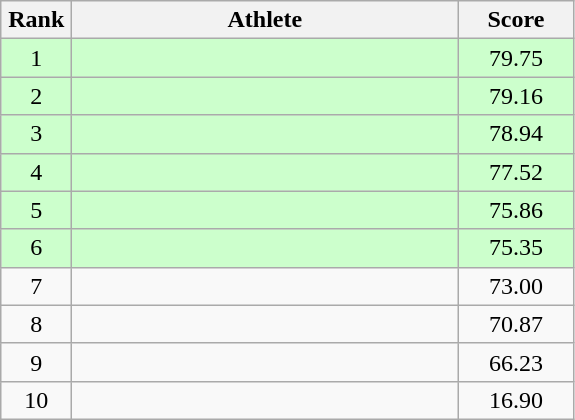<table class=wikitable style="text-align:center">
<tr>
<th width=40>Rank</th>
<th width=250>Athlete</th>
<th width=70>Score</th>
</tr>
<tr bgcolor=ccffcc>
<td>1</td>
<td align=left></td>
<td>79.75</td>
</tr>
<tr bgcolor=ccffcc>
<td>2</td>
<td align=left></td>
<td>79.16</td>
</tr>
<tr bgcolor=ccffcc>
<td>3</td>
<td align=left></td>
<td>78.94</td>
</tr>
<tr bgcolor=ccffcc>
<td>4</td>
<td align=left></td>
<td>77.52</td>
</tr>
<tr bgcolor=ccffcc>
<td>5</td>
<td align=left></td>
<td>75.86</td>
</tr>
<tr bgcolor=ccffcc>
<td>6</td>
<td align=left></td>
<td>75.35</td>
</tr>
<tr>
<td>7</td>
<td align=left></td>
<td>73.00</td>
</tr>
<tr>
<td>8</td>
<td align=left></td>
<td>70.87</td>
</tr>
<tr>
<td>9</td>
<td align=left></td>
<td>66.23</td>
</tr>
<tr>
<td>10</td>
<td align=left></td>
<td>16.90</td>
</tr>
</table>
